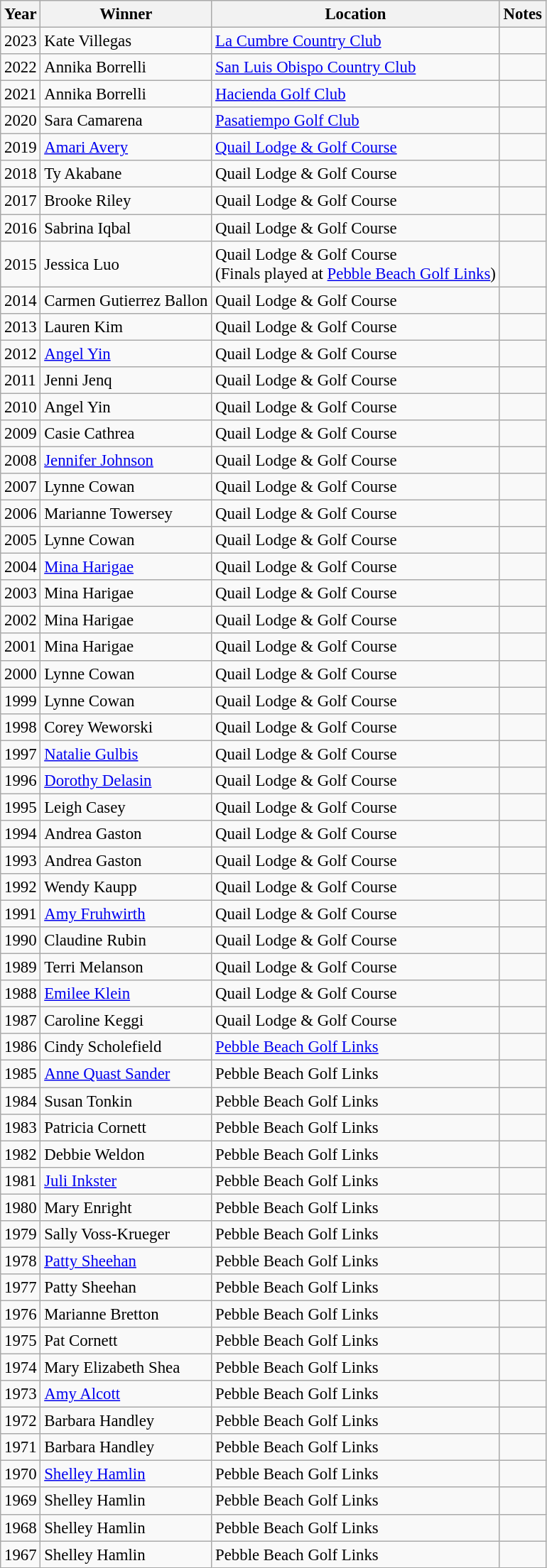<table class=wikitable style="font-size: 95%;">
<tr>
<th>Year</th>
<th>Winner</th>
<th>Location</th>
<th>Notes</th>
</tr>
<tr>
<td>2023</td>
<td>Kate Villegas</td>
<td><a href='#'>La Cumbre Country Club</a></td>
<td></td>
</tr>
<tr>
<td>2022</td>
<td>Annika Borrelli</td>
<td><a href='#'>San Luis Obispo Country Club</a></td>
<td></td>
</tr>
<tr>
<td>2021</td>
<td>Annika Borrelli</td>
<td><a href='#'>Hacienda Golf Club</a></td>
<td></td>
</tr>
<tr>
<td>2020</td>
<td>Sara Camarena</td>
<td><a href='#'>Pasatiempo Golf Club</a></td>
<td></td>
</tr>
<tr>
<td>2019</td>
<td><a href='#'>Amari Avery</a></td>
<td><a href='#'>Quail Lodge & Golf Course</a></td>
<td></td>
</tr>
<tr>
<td>2018</td>
<td>Ty Akabane</td>
<td>Quail Lodge & Golf Course</td>
<td></td>
</tr>
<tr>
<td>2017</td>
<td>Brooke Riley</td>
<td>Quail Lodge & Golf Course</td>
<td></td>
</tr>
<tr>
<td>2016</td>
<td>Sabrina Iqbal</td>
<td>Quail Lodge & Golf Course</td>
<td></td>
</tr>
<tr>
<td>2015</td>
<td>Jessica Luo</td>
<td>Quail Lodge & Golf Course<br>(Finals played at <a href='#'>Pebble Beach Golf Links</a>)</td>
<td></td>
</tr>
<tr>
<td>2014</td>
<td>Carmen Gutierrez Ballon</td>
<td>Quail Lodge & Golf Course</td>
<td></td>
</tr>
<tr>
<td>2013</td>
<td>Lauren Kim</td>
<td>Quail Lodge & Golf Course</td>
<td></td>
</tr>
<tr>
<td>2012</td>
<td><a href='#'>Angel Yin</a></td>
<td>Quail Lodge & Golf Course</td>
<td></td>
</tr>
<tr>
<td>2011</td>
<td>Jenni Jenq</td>
<td>Quail Lodge & Golf Course</td>
<td></td>
</tr>
<tr>
<td>2010</td>
<td>Angel Yin</td>
<td>Quail Lodge & Golf Course</td>
<td></td>
</tr>
<tr>
<td>2009</td>
<td>Casie Cathrea</td>
<td>Quail Lodge & Golf Course</td>
<td></td>
</tr>
<tr>
<td>2008</td>
<td><a href='#'>Jennifer Johnson</a></td>
<td>Quail Lodge & Golf Course</td>
<td></td>
</tr>
<tr>
<td>2007</td>
<td>Lynne Cowan</td>
<td>Quail Lodge & Golf Course</td>
<td></td>
</tr>
<tr>
<td>2006</td>
<td>Marianne Towersey</td>
<td>Quail Lodge & Golf Course</td>
<td></td>
</tr>
<tr>
<td>2005</td>
<td>Lynne Cowan</td>
<td>Quail Lodge & Golf Course</td>
<td></td>
</tr>
<tr>
<td>2004</td>
<td><a href='#'>Mina Harigae</a></td>
<td>Quail Lodge & Golf Course</td>
<td></td>
</tr>
<tr>
<td>2003</td>
<td>Mina Harigae</td>
<td>Quail Lodge & Golf Course</td>
<td></td>
</tr>
<tr>
<td>2002</td>
<td>Mina Harigae</td>
<td>Quail Lodge & Golf Course</td>
<td></td>
</tr>
<tr>
<td>2001</td>
<td>Mina Harigae</td>
<td>Quail Lodge & Golf Course</td>
<td></td>
</tr>
<tr>
<td>2000</td>
<td>Lynne Cowan</td>
<td>Quail Lodge & Golf Course</td>
<td></td>
</tr>
<tr>
<td>1999</td>
<td>Lynne Cowan</td>
<td>Quail Lodge & Golf Course</td>
<td></td>
</tr>
<tr>
<td>1998</td>
<td>Corey Weworski</td>
<td>Quail Lodge & Golf Course</td>
<td></td>
</tr>
<tr>
<td>1997</td>
<td><a href='#'>Natalie Gulbis</a></td>
<td>Quail Lodge & Golf Course</td>
<td></td>
</tr>
<tr>
<td>1996</td>
<td><a href='#'>Dorothy Delasin</a></td>
<td>Quail Lodge & Golf Course</td>
<td></td>
</tr>
<tr>
<td>1995</td>
<td>Leigh Casey</td>
<td>Quail Lodge & Golf Course</td>
<td></td>
</tr>
<tr>
<td>1994</td>
<td>Andrea Gaston</td>
<td>Quail Lodge & Golf Course</td>
<td></td>
</tr>
<tr>
<td>1993</td>
<td>Andrea Gaston</td>
<td>Quail Lodge & Golf Course</td>
<td></td>
</tr>
<tr>
<td>1992</td>
<td>Wendy Kaupp</td>
<td>Quail Lodge & Golf Course</td>
<td></td>
</tr>
<tr>
<td>1991</td>
<td><a href='#'>Amy Fruhwirth</a></td>
<td>Quail Lodge & Golf Course</td>
<td></td>
</tr>
<tr>
<td>1990</td>
<td>Claudine Rubin</td>
<td>Quail Lodge & Golf Course</td>
<td></td>
</tr>
<tr>
<td>1989</td>
<td>Terri Melanson</td>
<td>Quail Lodge & Golf Course</td>
<td></td>
</tr>
<tr>
<td>1988</td>
<td><a href='#'>Emilee Klein</a></td>
<td>Quail Lodge & Golf Course</td>
<td></td>
</tr>
<tr>
<td>1987</td>
<td>Caroline Keggi</td>
<td>Quail Lodge & Golf Course</td>
<td></td>
</tr>
<tr>
<td>1986</td>
<td>Cindy Scholefield</td>
<td><a href='#'>Pebble Beach Golf Links</a></td>
<td></td>
</tr>
<tr>
<td>1985</td>
<td><a href='#'>Anne Quast Sander</a></td>
<td>Pebble Beach Golf Links</td>
<td></td>
</tr>
<tr>
<td>1984</td>
<td>Susan Tonkin</td>
<td>Pebble Beach Golf Links</td>
<td></td>
</tr>
<tr>
<td>1983</td>
<td>Patricia Cornett</td>
<td>Pebble Beach Golf Links</td>
<td></td>
</tr>
<tr>
<td>1982</td>
<td>Debbie Weldon</td>
<td>Pebble Beach Golf Links</td>
<td></td>
</tr>
<tr>
<td>1981</td>
<td><a href='#'>Juli Inkster</a></td>
<td>Pebble Beach Golf Links</td>
<td></td>
</tr>
<tr>
<td>1980</td>
<td>Mary Enright</td>
<td>Pebble Beach Golf Links</td>
<td></td>
</tr>
<tr>
<td>1979</td>
<td>Sally Voss-Krueger</td>
<td>Pebble Beach Golf Links</td>
<td></td>
</tr>
<tr>
<td>1978</td>
<td><a href='#'>Patty Sheehan</a></td>
<td>Pebble Beach Golf Links</td>
<td></td>
</tr>
<tr>
<td>1977</td>
<td>Patty Sheehan</td>
<td>Pebble Beach Golf Links</td>
<td></td>
</tr>
<tr>
<td>1976</td>
<td>Marianne Bretton</td>
<td>Pebble Beach Golf Links</td>
<td></td>
</tr>
<tr>
<td>1975</td>
<td>Pat Cornett</td>
<td>Pebble Beach Golf Links</td>
<td></td>
</tr>
<tr>
<td>1974</td>
<td>Mary Elizabeth Shea</td>
<td>Pebble Beach Golf Links</td>
<td></td>
</tr>
<tr>
<td>1973</td>
<td><a href='#'>Amy Alcott</a></td>
<td>Pebble Beach Golf Links</td>
<td></td>
</tr>
<tr>
<td>1972</td>
<td>Barbara Handley</td>
<td>Pebble Beach Golf Links</td>
<td></td>
</tr>
<tr>
<td>1971</td>
<td>Barbara Handley</td>
<td>Pebble Beach Golf Links</td>
<td></td>
</tr>
<tr>
<td>1970</td>
<td><a href='#'>Shelley Hamlin</a></td>
<td>Pebble Beach Golf Links</td>
<td></td>
</tr>
<tr>
<td>1969</td>
<td>Shelley Hamlin</td>
<td>Pebble Beach Golf Links</td>
<td></td>
</tr>
<tr>
<td>1968</td>
<td>Shelley Hamlin</td>
<td>Pebble Beach Golf Links</td>
<td></td>
</tr>
<tr>
<td>1967</td>
<td>Shelley Hamlin</td>
<td>Pebble Beach Golf Links</td>
<td></td>
</tr>
</table>
